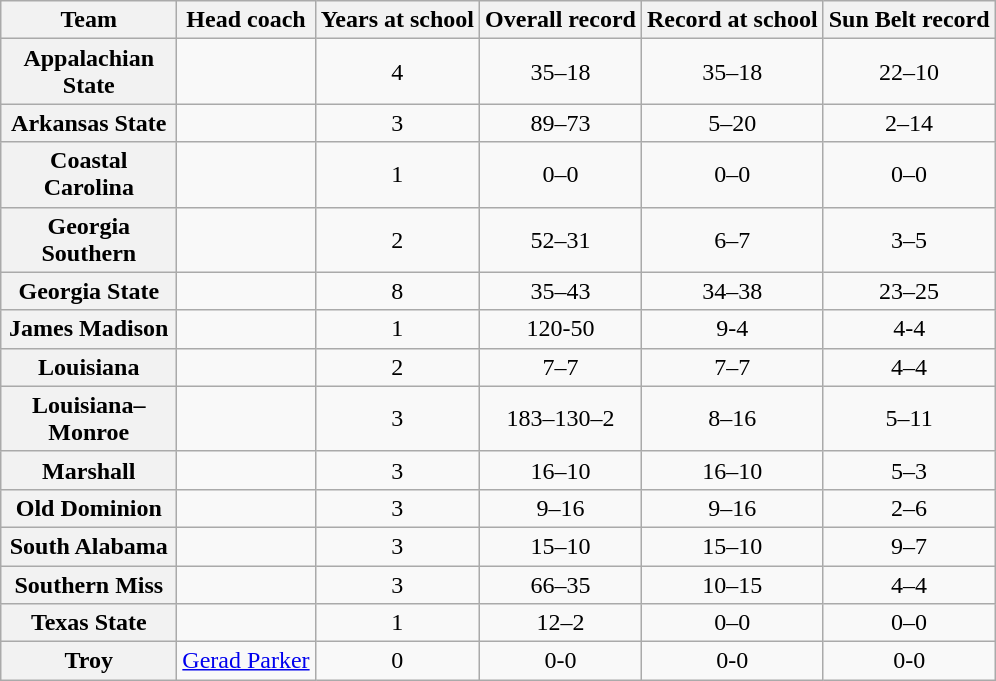<table class="wikitable sortable" style="text-align: center;">
<tr>
<th style="width:110px;">Team</th>
<th>Head coach</th>
<th>Years at school</th>
<th>Overall record</th>
<th>Record at school</th>
<th>Sun Belt record</th>
</tr>
<tr>
<th>Appalachian State</th>
<td></td>
<td>4</td>
<td>35–18</td>
<td>35–18</td>
<td>22–10</td>
</tr>
<tr>
<th>Arkansas State</th>
<td></td>
<td>3</td>
<td>89–73</td>
<td>5–20</td>
<td>2–14</td>
</tr>
<tr>
<th>Coastal Carolina</th>
<td></td>
<td>1</td>
<td>0–0</td>
<td>0–0</td>
<td>0–0</td>
</tr>
<tr>
<th>Georgia Southern</th>
<td></td>
<td>2</td>
<td>52–31</td>
<td>6–7</td>
<td>3–5</td>
</tr>
<tr>
<th>Georgia State</th>
<td></td>
<td>8</td>
<td>35–43</td>
<td>34–38</td>
<td>23–25</td>
</tr>
<tr>
<th>James Madison</th>
<td></td>
<td>1</td>
<td>120-50</td>
<td>9-4</td>
<td>4-4</td>
</tr>
<tr>
<th>Louisiana</th>
<td></td>
<td>2</td>
<td>7–7</td>
<td>7–7</td>
<td>4–4</td>
</tr>
<tr>
<th>Louisiana–Monroe</th>
<td></td>
<td>3</td>
<td>183–130–2</td>
<td>8–16</td>
<td>5–11</td>
</tr>
<tr>
<th>Marshall</th>
<td></td>
<td>3</td>
<td>16–10</td>
<td>16–10</td>
<td>5–3</td>
</tr>
<tr>
<th>Old Dominion</th>
<td></td>
<td>3</td>
<td>9–16</td>
<td>9–16</td>
<td>2–6</td>
</tr>
<tr>
<th>South Alabama</th>
<td></td>
<td>3</td>
<td>15–10</td>
<td>15–10</td>
<td>9–7</td>
</tr>
<tr>
<th>Southern Miss</th>
<td></td>
<td>3</td>
<td>66–35</td>
<td>10–15</td>
<td>4–4</td>
</tr>
<tr>
<th>Texas State</th>
<td></td>
<td>1</td>
<td>12–2</td>
<td>0–0</td>
<td>0–0</td>
</tr>
<tr>
<th>Troy</th>
<td><a href='#'>Gerad Parker</a></td>
<td>0</td>
<td>0-0</td>
<td>0-0</td>
<td>0-0</td>
</tr>
</table>
